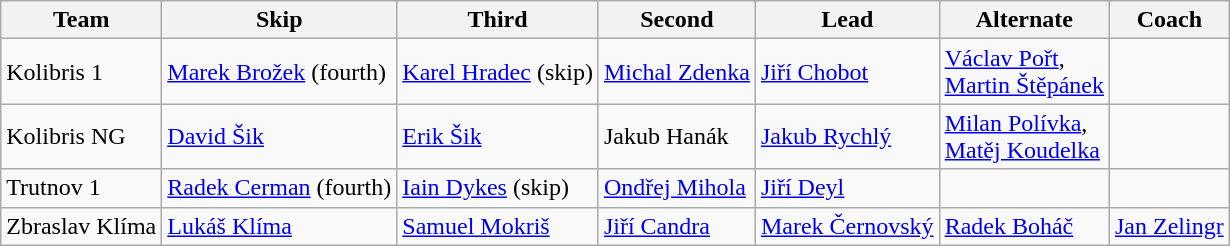<table class= "wikitable">
<tr>
<th scope="col">Team</th>
<th scope="col">Skip</th>
<th scope="col">Third</th>
<th scope="col">Second</th>
<th scope="col">Lead</th>
<th scope="col">Alternate</th>
<th scope="col">Coach</th>
</tr>
<tr>
<td>Kolibris 1</td>
<td><a href='#'>Marek Brožek</a> (fourth)</td>
<td><a href='#'>Karel Hradec</a> (skip)</td>
<td><a href='#'>Michal Zdenka</a></td>
<td><a href='#'>Jiří Chobot</a></td>
<td><a href='#'>Václav Pořt</a>,<br><a href='#'>Martin Štěpánek</a></td>
</tr>
<tr>
<td>Kolibris NG</td>
<td><a href='#'>David Šik</a></td>
<td><a href='#'>Erik Šik</a></td>
<td>Jakub Hanák</td>
<td><a href='#'>Jakub Rychlý</a></td>
<td><a href='#'>Milan Polívka</a>,<br><a href='#'>Matěj Koudelka</a></td>
<td></td>
</tr>
<tr>
<td>Trutnov 1</td>
<td><a href='#'>Radek Cerman</a> (fourth)</td>
<td><a href='#'>Iain Dykes</a> (skip)</td>
<td><a href='#'>Ondřej Mihola</a></td>
<td><a href='#'>Jiří Deyl</a></td>
<td></td>
<td></td>
</tr>
<tr>
<td>Zbraslav Klíma</td>
<td><a href='#'>Lukáš Klíma</a></td>
<td><a href='#'>Samuel Mokriš</a></td>
<td><a href='#'>Jiří Candra</a></td>
<td><a href='#'>Marek Černovský</a></td>
<td><a href='#'>Radek Boháč</a></td>
<td><a href='#'>Jan Zelingr</a></td>
</tr>
</table>
